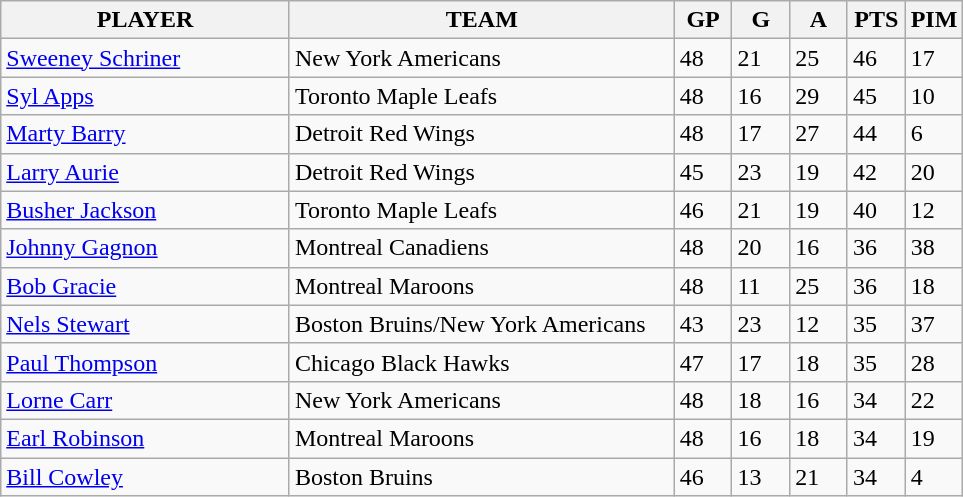<table class="wikitable">
<tr>
<th bgcolor="#DDDDFF" width="30%">PLAYER</th>
<th bgcolor="#DDDDFF" width="40%">TEAM</th>
<th bgcolor="#DDDDFF" width="6%">GP</th>
<th bgcolor="#DDDDFF" width="6%">G</th>
<th bgcolor="#DDDDFF" width="6%">A</th>
<th bgcolor="#DDDDFF" width="6%">PTS</th>
<th bgcolor="#DDDDFF" width="6%">PIM</th>
</tr>
<tr>
<td><a href='#'>Sweeney Schriner</a></td>
<td>New York Americans</td>
<td>48</td>
<td>21</td>
<td>25</td>
<td>46</td>
<td>17</td>
</tr>
<tr>
<td><a href='#'>Syl Apps</a></td>
<td>Toronto Maple Leafs</td>
<td>48</td>
<td>16</td>
<td>29</td>
<td>45</td>
<td>10</td>
</tr>
<tr>
<td><a href='#'>Marty Barry</a></td>
<td>Detroit Red Wings</td>
<td>48</td>
<td>17</td>
<td>27</td>
<td>44</td>
<td>6</td>
</tr>
<tr>
<td><a href='#'>Larry Aurie</a></td>
<td>Detroit Red Wings</td>
<td>45</td>
<td>23</td>
<td>19</td>
<td>42</td>
<td>20</td>
</tr>
<tr>
<td><a href='#'>Busher Jackson</a></td>
<td>Toronto Maple Leafs</td>
<td>46</td>
<td>21</td>
<td>19</td>
<td>40</td>
<td>12</td>
</tr>
<tr>
<td><a href='#'>Johnny Gagnon</a></td>
<td>Montreal Canadiens</td>
<td>48</td>
<td>20</td>
<td>16</td>
<td>36</td>
<td>38</td>
</tr>
<tr>
<td><a href='#'>Bob Gracie</a></td>
<td>Montreal Maroons</td>
<td>48</td>
<td>11</td>
<td>25</td>
<td>36</td>
<td>18</td>
</tr>
<tr>
<td><a href='#'>Nels Stewart</a></td>
<td>Boston Bruins/New York Americans</td>
<td>43</td>
<td>23</td>
<td>12</td>
<td>35</td>
<td>37</td>
</tr>
<tr>
<td><a href='#'>Paul Thompson</a></td>
<td>Chicago Black Hawks</td>
<td>47</td>
<td>17</td>
<td>18</td>
<td>35</td>
<td>28</td>
</tr>
<tr>
<td><a href='#'>Lorne Carr</a></td>
<td>New York Americans</td>
<td>48</td>
<td>18</td>
<td>16</td>
<td>34</td>
<td>22</td>
</tr>
<tr>
<td><a href='#'>Earl Robinson</a></td>
<td>Montreal Maroons</td>
<td>48</td>
<td>16</td>
<td>18</td>
<td>34</td>
<td>19</td>
</tr>
<tr>
<td><a href='#'>Bill Cowley</a></td>
<td>Boston Bruins</td>
<td>46</td>
<td>13</td>
<td>21</td>
<td>34</td>
<td>4</td>
</tr>
</table>
